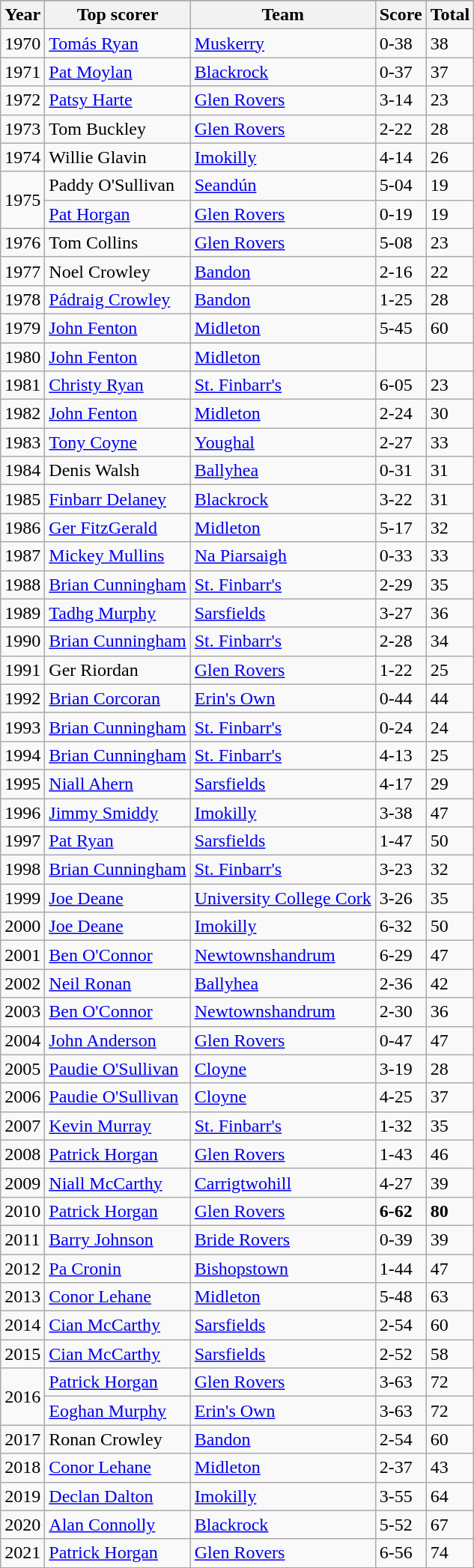<table class="wikitable sortable">
<tr>
</tr>
<tr>
<th>Year</th>
<th>Top scorer</th>
<th>Team</th>
<th>Score</th>
<th>Total</th>
</tr>
<tr>
<td>1970</td>
<td style="text-align:left;"><a href='#'>Tomás Ryan</a></td>
<td style="text-align:left;"><a href='#'>Muskerry</a></td>
<td>0-38</td>
<td>38</td>
</tr>
<tr>
<td>1971</td>
<td style="text-align:left;"><a href='#'>Pat Moylan</a></td>
<td style="text-align:left;"><a href='#'>Blackrock</a></td>
<td>0-37</td>
<td>37</td>
</tr>
<tr>
<td>1972</td>
<td style="text-align:left;"><a href='#'>Patsy Harte</a></td>
<td style="text-align:left;"><a href='#'>Glen Rovers</a></td>
<td>3-14</td>
<td>23</td>
</tr>
<tr>
<td>1973</td>
<td style="text-align:left;">Tom Buckley</td>
<td style="text-align:left;"><a href='#'>Glen Rovers</a></td>
<td>2-22</td>
<td>28</td>
</tr>
<tr>
<td>1974</td>
<td style="text-align:left;">Willie Glavin</td>
<td style="text-align:left;"><a href='#'>Imokilly</a></td>
<td>4-14</td>
<td>26</td>
</tr>
<tr>
<td rowspan="2">1975</td>
<td style="text-align:left;">Paddy O'Sullivan</td>
<td style="text-align:left;"><a href='#'>Seandún</a></td>
<td>5-04</td>
<td>19</td>
</tr>
<tr>
<td style="text-align:left;"><a href='#'>Pat Horgan</a></td>
<td style="text-align:left;"><a href='#'>Glen Rovers</a></td>
<td>0-19</td>
<td>19</td>
</tr>
<tr>
<td>1976</td>
<td style="text-align:left;">Tom Collins</td>
<td style="text-align:left;"><a href='#'>Glen Rovers</a></td>
<td>5-08</td>
<td>23</td>
</tr>
<tr>
<td>1977</td>
<td style="text-align:left;">Noel Crowley</td>
<td style="text-align:left;"><a href='#'>Bandon</a></td>
<td>2-16</td>
<td>22</td>
</tr>
<tr>
<td>1978</td>
<td style="text-align:left;"><a href='#'>Pádraig Crowley</a></td>
<td style="text-align:left;"><a href='#'>Bandon</a></td>
<td>1-25</td>
<td>28</td>
</tr>
<tr>
<td>1979</td>
<td style="text-align:left;"><a href='#'>John Fenton</a></td>
<td style="text-align:left;"><a href='#'>Midleton</a></td>
<td>5-45</td>
<td>60</td>
</tr>
<tr>
<td>1980</td>
<td style="text-align:left;"><a href='#'>John Fenton</a></td>
<td style="text-align:left;"><a href='#'>Midleton</a></td>
<td></td>
<td></td>
</tr>
<tr>
<td>1981</td>
<td style="text-align:left;"><a href='#'>Christy Ryan</a></td>
<td style="text-align:left;"><a href='#'>St. Finbarr's</a></td>
<td>6-05</td>
<td>23</td>
</tr>
<tr>
<td>1982</td>
<td style="text-align:left;"><a href='#'>John Fenton</a></td>
<td style="text-align:left;"><a href='#'>Midleton</a></td>
<td>2-24</td>
<td>30</td>
</tr>
<tr>
<td>1983</td>
<td style="text-align:left;"><a href='#'>Tony Coyne</a></td>
<td style="text-align:left;"><a href='#'>Youghal</a></td>
<td>2-27</td>
<td>33</td>
</tr>
<tr>
<td>1984</td>
<td style="text-align:left;">Denis Walsh</td>
<td style="text-align:left;"><a href='#'>Ballyhea</a></td>
<td>0-31</td>
<td>31</td>
</tr>
<tr>
<td>1985</td>
<td style="text-align:left;"><a href='#'>Finbarr Delaney</a></td>
<td style="text-align:left;"><a href='#'>Blackrock</a></td>
<td>3-22</td>
<td>31</td>
</tr>
<tr>
<td>1986</td>
<td style="text-align:left;"><a href='#'>Ger FitzGerald</a></td>
<td style="text-align:left;"><a href='#'>Midleton</a></td>
<td>5-17</td>
<td>32</td>
</tr>
<tr>
<td>1987</td>
<td style="text-align:left;"><a href='#'>Mickey Mullins</a></td>
<td style="text-align:left;"><a href='#'>Na Piarsaigh</a></td>
<td>0-33</td>
<td>33</td>
</tr>
<tr>
<td>1988</td>
<td style="text-align:left;"><a href='#'>Brian Cunningham</a></td>
<td style="text-align:left;"><a href='#'>St. Finbarr's</a></td>
<td>2-29</td>
<td>35</td>
</tr>
<tr>
<td>1989</td>
<td style="text-align:left;"><a href='#'>Tadhg Murphy</a></td>
<td style="text-align:left;"><a href='#'>Sarsfields</a></td>
<td>3-27</td>
<td>36</td>
</tr>
<tr>
<td>1990</td>
<td style="text-align:left;"><a href='#'>Brian Cunningham</a></td>
<td style="text-align:left;"><a href='#'>St. Finbarr's</a></td>
<td>2-28</td>
<td>34</td>
</tr>
<tr>
<td>1991</td>
<td style="text-align:left;">Ger Riordan</td>
<td style="text-align:left;"><a href='#'>Glen Rovers</a></td>
<td>1-22</td>
<td>25</td>
</tr>
<tr>
<td>1992</td>
<td style="text-align:left;"><a href='#'>Brian Corcoran</a></td>
<td style="text-align:left;"><a href='#'>Erin's Own</a></td>
<td>0-44</td>
<td>44</td>
</tr>
<tr>
<td>1993</td>
<td style="text-align:left;"><a href='#'>Brian Cunningham</a></td>
<td style="text-align:left;"><a href='#'>St. Finbarr's</a></td>
<td>0-24</td>
<td>24</td>
</tr>
<tr>
<td>1994</td>
<td style="text-align:left;"><a href='#'>Brian Cunningham</a></td>
<td style="text-align:left;"><a href='#'>St. Finbarr's</a></td>
<td>4-13</td>
<td>25</td>
</tr>
<tr>
<td>1995</td>
<td style="text-align:left;"><a href='#'>Niall Ahern</a></td>
<td style="text-align:left;"><a href='#'>Sarsfields</a></td>
<td>4-17</td>
<td>29</td>
</tr>
<tr>
<td>1996</td>
<td style="text-align:left;"><a href='#'>Jimmy Smiddy</a></td>
<td style="text-align:left;"><a href='#'>Imokilly</a></td>
<td>3-38</td>
<td>47</td>
</tr>
<tr>
<td>1997</td>
<td style="text-align:left;"><a href='#'>Pat Ryan</a></td>
<td style="text-align:left;"><a href='#'>Sarsfields</a></td>
<td>1-47</td>
<td>50</td>
</tr>
<tr>
<td>1998</td>
<td style="text-align:left;"><a href='#'>Brian Cunningham</a></td>
<td style="text-align:left;"><a href='#'>St. Finbarr's</a></td>
<td>3-23</td>
<td>32</td>
</tr>
<tr>
<td>1999</td>
<td style="text-align:left;"><a href='#'>Joe Deane</a></td>
<td style="text-align:left;"><a href='#'>University College Cork</a></td>
<td>3-26</td>
<td>35</td>
</tr>
<tr>
<td>2000</td>
<td style="text-align:left;"><a href='#'>Joe Deane</a></td>
<td style="text-align:left;"><a href='#'>Imokilly</a></td>
<td>6-32</td>
<td>50</td>
</tr>
<tr>
<td>2001</td>
<td style="text-align:left;"><a href='#'>Ben O'Connor</a></td>
<td style="text-align:left;"><a href='#'>Newtownshandrum</a></td>
<td>6-29</td>
<td>47</td>
</tr>
<tr>
<td>2002</td>
<td style="text-align:left;"><a href='#'>Neil Ronan</a></td>
<td style="text-align:left;"><a href='#'>Ballyhea</a></td>
<td>2-36</td>
<td>42</td>
</tr>
<tr>
<td>2003</td>
<td style="text-align:left;"><a href='#'>Ben O'Connor</a></td>
<td style="text-align:left;"><a href='#'>Newtownshandrum</a></td>
<td>2-30</td>
<td>36</td>
</tr>
<tr>
<td>2004</td>
<td style="text-align:left;"><a href='#'>John Anderson</a></td>
<td style="text-align:left;"><a href='#'>Glen Rovers</a></td>
<td>0-47</td>
<td>47</td>
</tr>
<tr>
<td>2005</td>
<td style="text-align:left;"><a href='#'>Paudie O'Sullivan</a></td>
<td style="text-align:left;"><a href='#'>Cloyne</a></td>
<td>3-19</td>
<td>28</td>
</tr>
<tr>
<td>2006</td>
<td style="text-align:left;"><a href='#'>Paudie O'Sullivan</a></td>
<td style="text-align:left;"><a href='#'>Cloyne</a></td>
<td>4-25</td>
<td>37</td>
</tr>
<tr>
<td>2007</td>
<td style="text-align:left;"><a href='#'>Kevin Murray</a></td>
<td style="text-align:left;"><a href='#'>St. Finbarr's</a></td>
<td>1-32</td>
<td>35</td>
</tr>
<tr>
<td>2008</td>
<td style="text-align:left;"><a href='#'>Patrick Horgan</a></td>
<td style="text-align:left;"><a href='#'>Glen Rovers</a></td>
<td>1-43</td>
<td>46</td>
</tr>
<tr>
<td>2009</td>
<td style="text-align:left;"><a href='#'>Niall McCarthy</a></td>
<td style="text-align:left;"><a href='#'>Carrigtwohill</a></td>
<td>4-27</td>
<td>39</td>
</tr>
<tr>
<td>2010</td>
<td style="text-align:left;"><a href='#'>Patrick Horgan</a></td>
<td style="text-align:left;"><a href='#'>Glen Rovers</a></td>
<td><strong>6-62</strong></td>
<td><strong>80</strong></td>
</tr>
<tr>
<td>2011</td>
<td style="text-align:left;"><a href='#'>Barry Johnson</a></td>
<td style="text-align:left;"><a href='#'>Bride Rovers</a></td>
<td>0-39</td>
<td>39</td>
</tr>
<tr>
<td>2012</td>
<td style="text-align:left;"><a href='#'>Pa Cronin</a></td>
<td style="text-align:left;"><a href='#'>Bishopstown</a></td>
<td>1-44</td>
<td>47</td>
</tr>
<tr>
<td>2013</td>
<td style="text-align:left;"><a href='#'>Conor Lehane</a></td>
<td style="text-align:left;"><a href='#'>Midleton</a></td>
<td>5-48</td>
<td>63</td>
</tr>
<tr>
<td>2014</td>
<td style="text-align:left;"><a href='#'>Cian McCarthy</a></td>
<td style="text-align:left;"><a href='#'>Sarsfields</a></td>
<td>2-54</td>
<td>60</td>
</tr>
<tr>
<td>2015</td>
<td style="text-align:left;"><a href='#'>Cian McCarthy</a></td>
<td style="text-align:left;"><a href='#'>Sarsfields</a></td>
<td>2-52</td>
<td>58</td>
</tr>
<tr>
<td rowspan="2">2016</td>
<td style="text-align:left;"><a href='#'>Patrick Horgan</a></td>
<td style="text-align:left;"><a href='#'>Glen Rovers</a></td>
<td>3-63</td>
<td>72</td>
</tr>
<tr>
<td style="text-align:left;"><a href='#'>Eoghan Murphy</a></td>
<td style="text-align:left;"><a href='#'>Erin's Own</a></td>
<td>3-63</td>
<td>72</td>
</tr>
<tr>
<td>2017</td>
<td style="text-align:left;">Ronan Crowley</td>
<td style="text-align:left;"><a href='#'>Bandon</a></td>
<td>2-54</td>
<td>60</td>
</tr>
<tr>
<td>2018</td>
<td style="text-align:left;"><a href='#'>Conor Lehane</a></td>
<td style="text-align:left;"><a href='#'>Midleton</a></td>
<td>2-37</td>
<td>43</td>
</tr>
<tr>
<td>2019</td>
<td style="text-align:left;"><a href='#'>Declan Dalton</a></td>
<td style="text-align:left;"><a href='#'>Imokilly</a></td>
<td>3-55</td>
<td>64</td>
</tr>
<tr>
<td>2020</td>
<td style="text-align:left;"><a href='#'>Alan Connolly</a></td>
<td style="text-align:left;"><a href='#'>Blackrock</a></td>
<td>5-52</td>
<td>67</td>
</tr>
<tr>
<td>2021</td>
<td style="text-align:left;"><a href='#'>Patrick Horgan</a></td>
<td style="text-align:left;"><a href='#'>Glen Rovers</a></td>
<td>6-56</td>
<td>74</td>
</tr>
</table>
